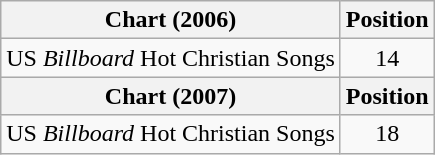<table class="wikitable">
<tr>
<th>Chart (2006)</th>
<th>Position</th>
</tr>
<tr>
<td align="left">US <em>Billboard</em> Hot Christian Songs</td>
<td align="center">14</td>
</tr>
<tr>
<th>Chart (2007)</th>
<th>Position</th>
</tr>
<tr>
<td align="left">US <em>Billboard</em> Hot Christian Songs</td>
<td align="center">18</td>
</tr>
</table>
